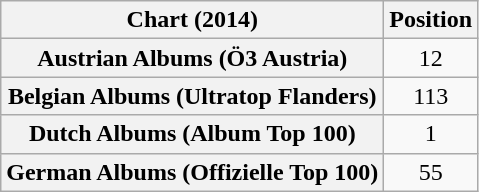<table class="wikitable sortable plainrowheaders" style="text-align:center">
<tr>
<th scope="col">Chart (2014)</th>
<th scope="col">Position</th>
</tr>
<tr>
<th scope="row">Austrian Albums (Ö3 Austria)</th>
<td>12</td>
</tr>
<tr>
<th scope="row">Belgian Albums (Ultratop Flanders)</th>
<td>113</td>
</tr>
<tr>
<th scope="row">Dutch Albums (Album Top 100)</th>
<td>1</td>
</tr>
<tr>
<th scope="row">German Albums (Offizielle Top 100)</th>
<td>55</td>
</tr>
</table>
